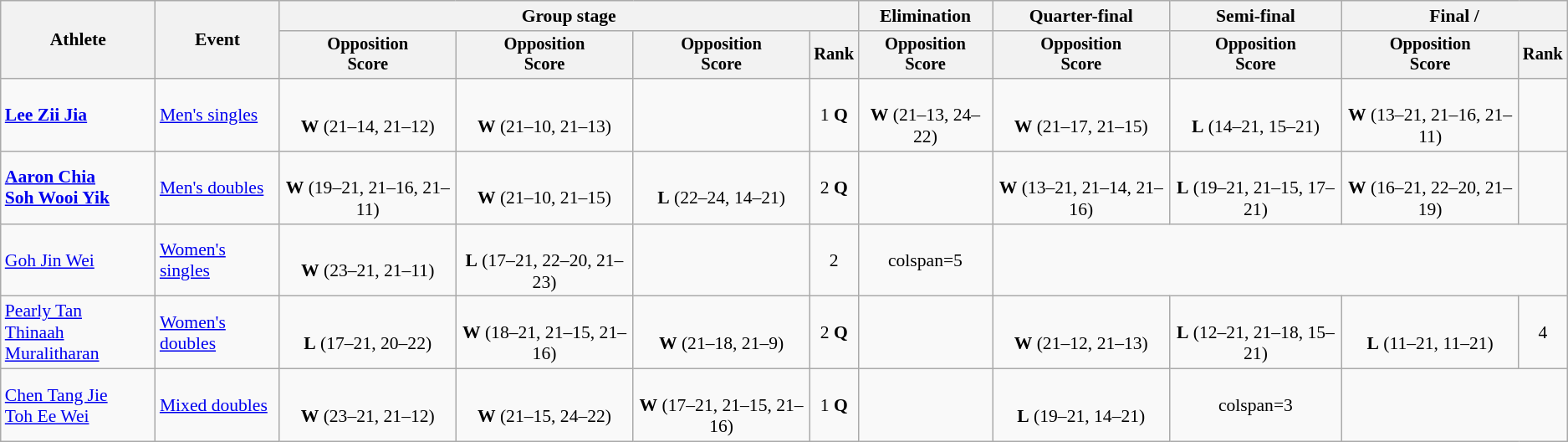<table class="wikitable" style="font-size:90%">
<tr>
<th rowspan="2">Athlete</th>
<th rowspan="2">Event</th>
<th colspan="4">Group stage</th>
<th>Elimination</th>
<th>Quarter-final</th>
<th>Semi-final</th>
<th colspan="2">Final / </th>
</tr>
<tr style="font-size:95%">
<th>Opposition<br>Score</th>
<th>Opposition<br>Score</th>
<th>Opposition<br>Score</th>
<th>Rank</th>
<th>Opposition<br>Score</th>
<th>Opposition<br>Score</th>
<th>Opposition<br>Score</th>
<th>Opposition<br>Score</th>
<th>Rank</th>
</tr>
<tr align="center">
<td align="left"><strong><a href='#'>Lee Zii Jia</a></strong></td>
<td align="left"><a href='#'>Men's singles</a></td>
<td><br><strong>W</strong> (21–14, 21–12)</td>
<td><br><strong>W</strong> (21–10, 21–13)</td>
<td></td>
<td>1 <strong>Q</strong></td>
<td><br><strong>W</strong> (21–13, 24–22)</td>
<td><br><strong>W</strong> (21–17, 21–15)</td>
<td><br><strong>L</strong> (14–21, 15–21)</td>
<td><br><strong>W</strong> (13–21, 21–16, 21–11)</td>
<td></td>
</tr>
<tr align="center">
<td align="left"><strong><a href='#'>Aaron Chia</a><br><a href='#'>Soh Wooi Yik</a></strong></td>
<td align="left"><a href='#'>Men's doubles</a></td>
<td><br><strong>W</strong> (19–21, 21–16, 21–11)</td>
<td><br><strong>W</strong> (21–10, 21–15)</td>
<td><br><strong>L</strong> (22–24, 14–21)</td>
<td>2 <strong>Q</strong></td>
<td></td>
<td><br><strong>W</strong> (13–21, 21–14, 21–16)</td>
<td><br><strong>L</strong> (19–21, 21–15, 17–21)</td>
<td><br><strong>W</strong> (16–21, 22–20, 21–19)</td>
<td></td>
</tr>
<tr align="center">
<td align="left"><a href='#'>Goh Jin Wei</a></td>
<td align="left"><a href='#'>Women's singles</a></td>
<td><br><strong>W</strong> (23–21, 21–11)</td>
<td><br><strong>L</strong> (17–21, 22–20, 21–23)</td>
<td></td>
<td>2</td>
<td>colspan=5 </td>
</tr>
<tr align="center">
<td align="left"><a href='#'>Pearly Tan</a><br><a href='#'>Thinaah Muralitharan</a></td>
<td align="left"><a href='#'>Women's doubles</a></td>
<td><br><strong>L</strong> (17–21, 20–22)</td>
<td><br><strong>W</strong> (18–21, 21–15, 21–16)</td>
<td><br><strong>W</strong> (21–18, 21–9)</td>
<td>2 <strong>Q</strong></td>
<td></td>
<td><br><strong>W</strong> (21–12, 21–13)</td>
<td><br><strong>L</strong> (12–21, 21–18, 15–21)</td>
<td><br><strong>L</strong> (11–21, 11–21)</td>
<td>4</td>
</tr>
<tr align="center">
<td align="left"><a href='#'>Chen Tang Jie</a><br><a href='#'>Toh Ee Wei</a></td>
<td align="left"><a href='#'>Mixed doubles</a></td>
<td><br><strong>W</strong> (23–21, 21–12)</td>
<td><br><strong>W</strong> (21–15, 24–22)</td>
<td><br><strong>W</strong> (17–21, 21–15, 21–16)</td>
<td>1 <strong>Q</strong></td>
<td></td>
<td><br><strong>L</strong> (19–21, 14–21)</td>
<td>colspan=3 </td>
</tr>
</table>
